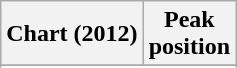<table class="wikitable plainrowheaders sortable">
<tr>
<th scope="col">Chart (2012)</th>
<th scope="col">Peak<br>position</th>
</tr>
<tr>
</tr>
<tr>
</tr>
<tr>
</tr>
<tr>
</tr>
<tr>
</tr>
<tr>
</tr>
<tr>
</tr>
<tr>
</tr>
<tr>
</tr>
<tr>
</tr>
</table>
